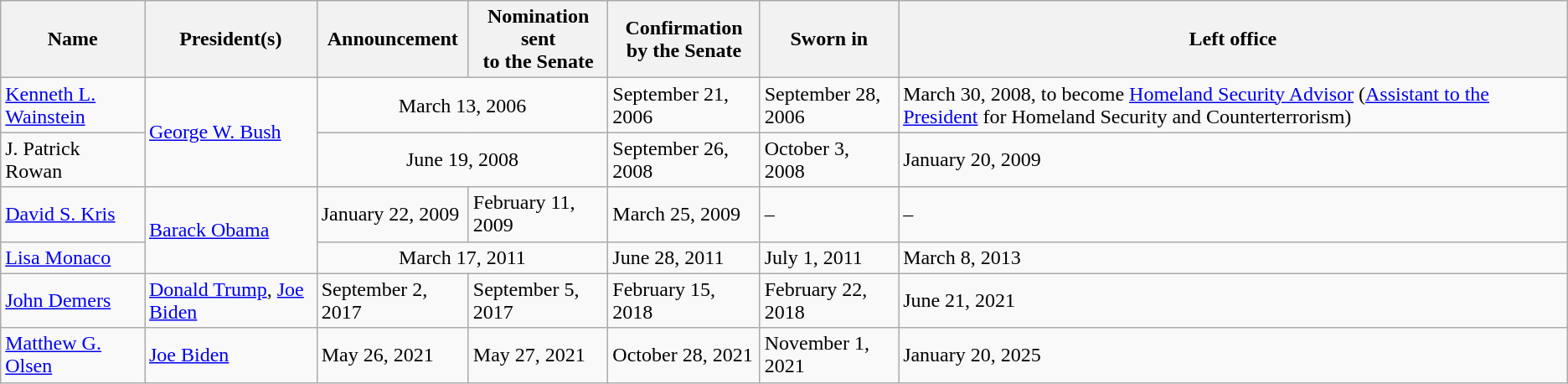<table class="wikitable">
<tr>
<th>Name</th>
<th>President(s)</th>
<th>Announcement</th>
<th>Nomination sent<br>to the Senate</th>
<th>Confirmation<br>by the Senate</th>
<th>Sworn in</th>
<th>Left office</th>
</tr>
<tr>
<td><a href='#'>Kenneth L. Wainstein</a></td>
<td rowspan="2"><a href='#'>George W. Bush</a></td>
<td colspan="2" style="text-align:center">March 13, 2006</td>
<td>September 21, 2006</td>
<td>September 28, 2006</td>
<td>March 30, 2008, to become <a href='#'>Homeland Security Advisor</a> (<a href='#'>Assistant to the President</a> for Homeland Security and Counterterrorism)</td>
</tr>
<tr>
<td>J. Patrick Rowan</td>
<td colspan="2" style="text-align:center">June 19, 2008</td>
<td>September 26, 2008</td>
<td>October 3, 2008</td>
<td>January 20, 2009</td>
</tr>
<tr>
<td><a href='#'>David S. Kris</a></td>
<td rowspan="2"><a href='#'>Barack Obama</a></td>
<td>January 22, 2009</td>
<td>February 11, 2009</td>
<td>March 25, 2009</td>
<td>–</td>
<td>–</td>
</tr>
<tr>
<td><a href='#'>Lisa Monaco</a></td>
<td colspan="2" style="text-align:center">March 17, 2011</td>
<td>June 28, 2011</td>
<td>July 1, 2011</td>
<td>March 8, 2013</td>
</tr>
<tr>
<td><a href='#'>John Demers</a></td>
<td><a href='#'>Donald Trump</a>, <a href='#'>Joe Biden</a></td>
<td>September 2, 2017</td>
<td>September 5, 2017</td>
<td>February 15, 2018</td>
<td>February 22, 2018</td>
<td>June 21, 2021</td>
</tr>
<tr>
<td><a href='#'>Matthew G. Olsen</a></td>
<td><a href='#'>Joe Biden</a></td>
<td>May 26, 2021</td>
<td>May 27, 2021</td>
<td>October 28, 2021</td>
<td>November 1, 2021</td>
<td>January 20, 2025</td>
</tr>
</table>
